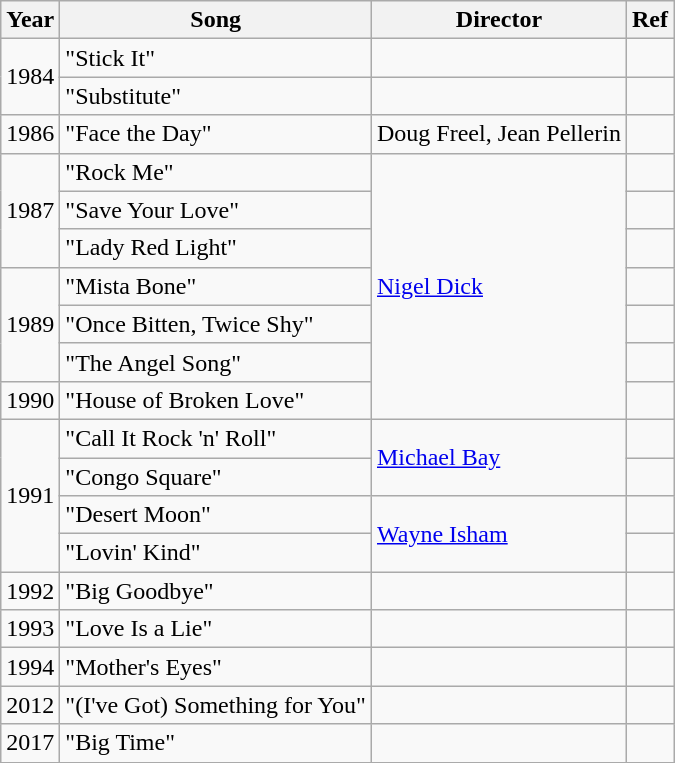<table class="wikitable">
<tr>
<th>Year</th>
<th>Song</th>
<th>Director</th>
<th>Ref</th>
</tr>
<tr>
<td rowspan="2">1984</td>
<td>"Stick It"</td>
<td></td>
<td></td>
</tr>
<tr>
<td>"Substitute"</td>
<td></td>
<td></td>
</tr>
<tr>
<td>1986</td>
<td>"Face the Day"</td>
<td>Doug Freel, Jean Pellerin</td>
<td></td>
</tr>
<tr>
<td rowspan="3">1987</td>
<td>"Rock Me"</td>
<td rowspan="7"><a href='#'>Nigel Dick</a></td>
<td></td>
</tr>
<tr>
<td>"Save Your Love"</td>
<td></td>
</tr>
<tr>
<td>"Lady Red Light"</td>
<td></td>
</tr>
<tr>
<td rowspan="3">1989</td>
<td>"Mista Bone"</td>
<td></td>
</tr>
<tr>
<td>"Once Bitten, Twice Shy"</td>
<td></td>
</tr>
<tr>
<td>"The Angel Song"</td>
<td></td>
</tr>
<tr>
<td>1990</td>
<td>"House of Broken Love"</td>
<td></td>
</tr>
<tr>
<td rowspan="4">1991</td>
<td>"Call It Rock 'n' Roll"</td>
<td rowspan="2"><a href='#'>Michael Bay</a></td>
<td></td>
</tr>
<tr>
<td>"Congo Square"</td>
<td></td>
</tr>
<tr>
<td>"Desert Moon"</td>
<td rowspan="2"><a href='#'>Wayne Isham</a></td>
<td></td>
</tr>
<tr>
<td>"Lovin' Kind"</td>
<td></td>
</tr>
<tr>
<td>1992</td>
<td>"Big Goodbye"</td>
<td></td>
<td></td>
</tr>
<tr>
<td>1993</td>
<td>"Love Is a Lie"</td>
<td></td>
<td></td>
</tr>
<tr>
<td>1994</td>
<td>"Mother's Eyes"</td>
<td></td>
<td></td>
</tr>
<tr>
<td>2012</td>
<td>"(I've Got) Something for You"</td>
<td></td>
<td></td>
</tr>
<tr>
<td>2017</td>
<td>"Big Time"</td>
<td></td>
</tr>
</table>
